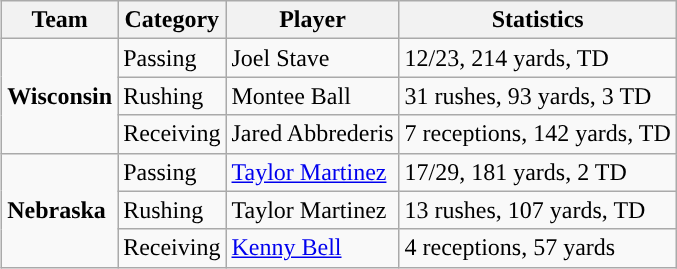<table class="wikitable" style="float: right;">
<tr>
<th>Team</th>
<th>Category</th>
<th>Player</th>
<th>Statistics</th>
</tr>
<tr>
<td rowspan=3><strong>Wisconsin</strong></td>
<td>Passing</td>
<td>Joel Stave</td>
<td>12/23, 214 yards, TD</td>
</tr>
<tr>
<td>Rushing</td>
<td>Montee Ball</td>
<td>31 rushes, 93 yards, 3 TD</td>
</tr>
<tr>
<td>Receiving</td>
<td>Jared Abbrederis</td>
<td>7 receptions, 142 yards, TD</td>
</tr>
<tr>
<td rowspan=3><strong>Nebraska</strong></td>
<td>Passing</td>
<td><a href='#'>Taylor Martinez</a></td>
<td>17/29, 181 yards, 2 TD</td>
</tr>
<tr>
<td>Rushing</td>
<td>Taylor Martinez</td>
<td>13 rushes, 107 yards, TD</td>
</tr>
<tr>
<td>Receiving</td>
<td><a href='#'>Kenny Bell</a></td>
<td>4 receptions, 57 yards</td>
</tr>
</table>
